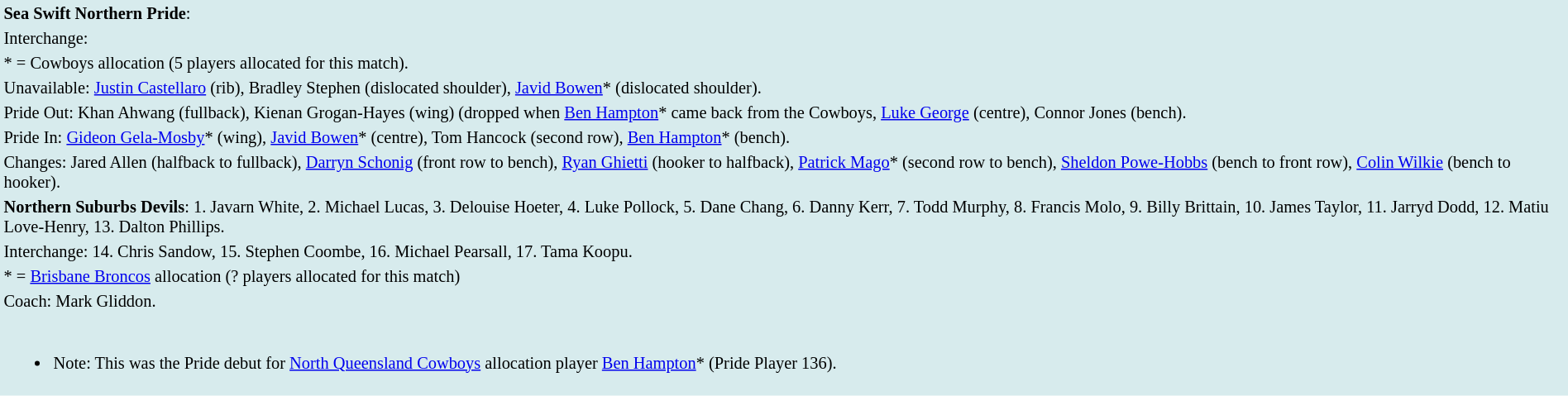<table style="background:#d7ebed; font-size:85%; width:100%;">
<tr>
<td><strong>Sea Swift Northern Pride</strong>:             </td>
</tr>
<tr>
<td>Interchange:    </td>
</tr>
<tr>
<td>* = Cowboys allocation (5 players allocated for this match).</td>
</tr>
<tr>
<td>Unavailable: <a href='#'>Justin Castellaro</a> (rib), Bradley Stephen (dislocated shoulder), <a href='#'>Javid Bowen</a>* (dislocated shoulder).</td>
</tr>
<tr>
<td>Pride Out: Khan Ahwang (fullback), Kienan Grogan-Hayes (wing) (dropped when <a href='#'>Ben Hampton</a>* came back from the Cowboys, <a href='#'>Luke George</a> (centre), Connor Jones (bench).</td>
</tr>
<tr>
<td>Pride In: <a href='#'>Gideon Gela-Mosby</a>* (wing), <a href='#'>Javid Bowen</a>* (centre), Tom Hancock (second row), <a href='#'>Ben Hampton</a>* (bench).</td>
</tr>
<tr>
<td>Changes: Jared Allen (halfback to fullback), <a href='#'>Darryn Schonig</a> (front row to bench), <a href='#'>Ryan Ghietti</a> (hooker to halfback), <a href='#'>Patrick Mago</a>* (second row to bench), <a href='#'>Sheldon Powe-Hobbs</a> (bench to front row), <a href='#'>Colin Wilkie</a> (bench to hooker).</td>
</tr>
<tr>
<td><strong>Northern Suburbs Devils</strong>: 1. Javarn White, 2. Michael Lucas, 3. Delouise Hoeter, 4. Luke Pollock, 5. Dane Chang, 6. Danny Kerr, 7. Todd Murphy, 8. Francis Molo, 9. Billy Brittain, 10. James Taylor, 11. Jarryd Dodd, 12. Matiu Love-Henry, 13. Dalton Phillips.</td>
</tr>
<tr>
<td>Interchange: 14. Chris Sandow, 15. Stephen Coombe, 16. Michael Pearsall, 17. Tama Koopu.</td>
</tr>
<tr>
<td>* = <a href='#'>Brisbane Broncos</a> allocation (? players allocated for this match)</td>
</tr>
<tr>
<td>Coach: Mark Gliddon.</td>
</tr>
<tr>
<td><br><ul><li>Note: This was the Pride debut for <a href='#'>North Queensland Cowboys</a> allocation player <a href='#'>Ben Hampton</a>* (Pride Player 136).</li></ul></td>
</tr>
<tr>
</tr>
</table>
